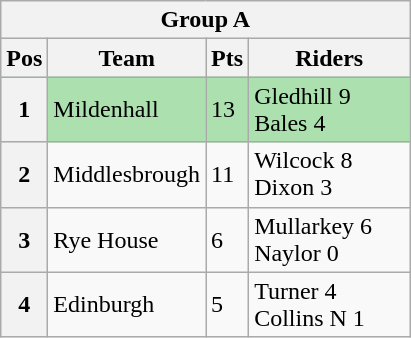<table class="wikitable">
<tr>
<th colspan="4">Group A</th>
</tr>
<tr>
<th width=20>Pos</th>
<th width=80>Team</th>
<th width=20>Pts</th>
<th width=100>Riders</th>
</tr>
<tr style="background:#ACE1AF;">
<th>1</th>
<td>Mildenhall</td>
<td>13</td>
<td>Gledhill 9<br>Bales 4</td>
</tr>
<tr>
<th>2</th>
<td>Middlesbrough</td>
<td>11</td>
<td>Wilcock 8<br>Dixon 3</td>
</tr>
<tr>
<th>3</th>
<td>Rye House</td>
<td>6</td>
<td>Mullarkey 6<br>Naylor 0</td>
</tr>
<tr>
<th>4</th>
<td>Edinburgh</td>
<td>5</td>
<td>Turner 4<br>Collins N 1</td>
</tr>
</table>
